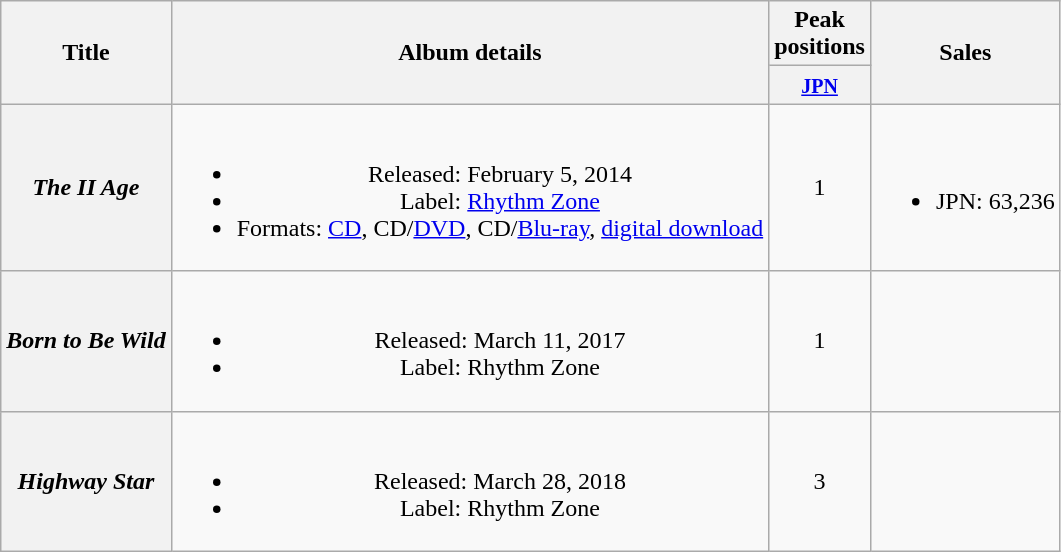<table class="wikitable plainrowheaders" style="text-align:center;">
<tr>
<th scope="col" rowspan="2">Title</th>
<th scope="col" rowspan="2">Album details</th>
<th scope="col" colspan="1">Peak positions</th>
<th scope="col" rowspan="2">Sales</th>
</tr>
<tr>
<th style="width:2.5em;"><small><a href='#'>JPN</a></small><br></th>
</tr>
<tr>
<th scope="row"><em>The II Age</em></th>
<td><br><ul><li>Released: February 5, 2014 </li><li>Label: <a href='#'>Rhythm Zone</a></li><li>Formats: <a href='#'>CD</a>, CD/<a href='#'>DVD</a>, CD/<a href='#'>Blu-ray</a>, <a href='#'>digital download</a></li></ul></td>
<td>1</td>
<td align="left"><br><ul><li>JPN: 63,236</li></ul></td>
</tr>
<tr>
<th scope="row"><em>Born to Be Wild</em></th>
<td><br><ul><li>Released: March 11, 2017 </li><li>Label: Rhythm Zone</li></ul></td>
<td>1</td>
<td></td>
</tr>
<tr>
<th scope="row"><em>Highway Star</em></th>
<td><br><ul><li>Released: March 28, 2018 </li><li>Label: Rhythm Zone</li></ul></td>
<td>3</td>
<td></td>
</tr>
</table>
